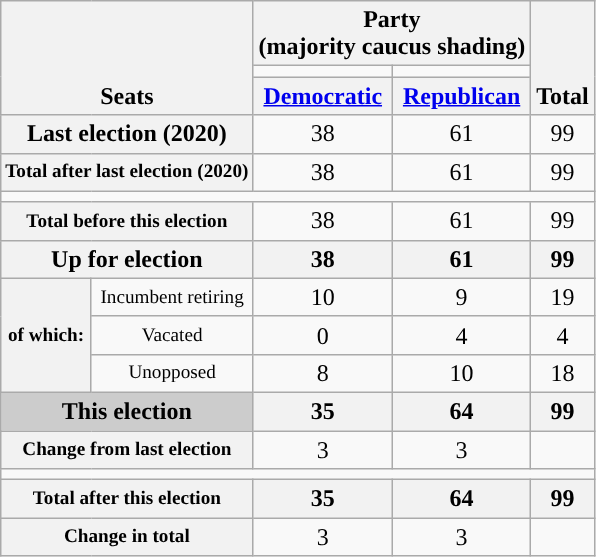<table class=wikitable style="text-align:center">
<tr style="vertical-align:bottom;">
<th rowspan=3 colspan=2>Seats</th>
<th colspan=2>Party <div>(majority caucus shading)</div></th>
<th rowspan=3>Total</th>
</tr>
<tr style="height:5px">
<td style="background-color:"></td>
<td style="background-color:"></td>
</tr>
<tr>
<th><a href='#'>Democratic</a></th>
<th><a href='#'>Republican</a></th>
</tr>
<tr>
<th nowrap colspan=2>Last election (2020)</th>
<td>38</td>
<td>61</td>
<td>99</td>
</tr>
<tr>
<th nowrap style="font-size:80%" colspan=2>Total after last election (2020)</th>
<td>38</td>
<td>61</td>
<td>99</td>
</tr>
<tr>
<td colspan=5></td>
</tr>
<tr>
<th nowrap style="font-size:80%" colspan=2>Total before this election</th>
<td>38</td>
<td>61</td>
<td>99</td>
</tr>
<tr>
<th colspan=2>Up for election</th>
<th>38</th>
<th>61</th>
<th>99</th>
</tr>
<tr>
<th style="font-size:80%" rowspan=3>of which:</th>
<td nowrap style="font-size:80%">Incumbent retiring</td>
<td>10</td>
<td>9</td>
<td>19</td>
</tr>
<tr>
<td nowrap style="font-size:80%">Vacated</td>
<td>0</td>
<td>4</td>
<td>4</td>
</tr>
<tr>
<td nowrap style="font-size:80%">Unopposed</td>
<td>8</td>
<td>10</td>
<td>18</td>
</tr>
<tr>
<th style="background:#ccc" colspan=2>This election</th>
<th>35</th>
<th>64</th>
<th>99</th>
</tr>
<tr>
<th nowrap style="font-size:80%"  colspan=2>Change from last election</th>
<td> 3</td>
<td> 3</td>
<td></td>
</tr>
<tr>
<td colspan=5></td>
</tr>
<tr>
<th nowrap style="font-size:80%" colspan=2>Total after this election</th>
<th>35</th>
<th>64</th>
<th>99</th>
</tr>
<tr>
<th nowrap style="font-size:80%"  colspan=2>Change in total</th>
<td> 3</td>
<td> 3</td>
<td></td>
</tr>
</table>
